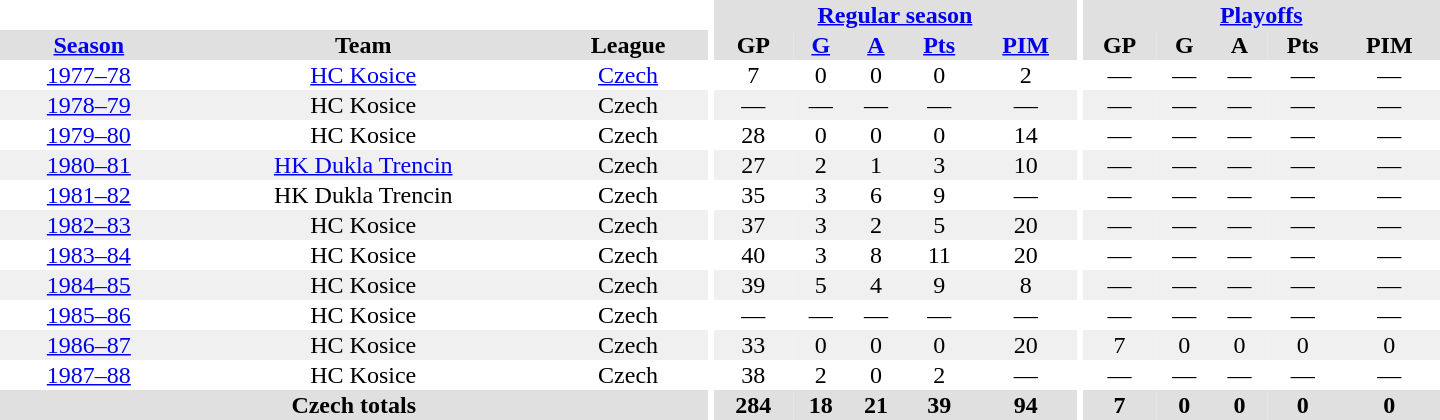<table border="0" cellpadding="1" cellspacing="0" style="text-align:center; width:60em">
<tr bgcolor="#e0e0e0">
<th colspan="3" bgcolor="#ffffff"></th>
<th rowspan="99" bgcolor="#ffffff"></th>
<th colspan="5"><a href='#'>Regular season</a></th>
<th rowspan="99" bgcolor="#ffffff"></th>
<th colspan="5"><a href='#'>Playoffs</a></th>
</tr>
<tr bgcolor="#e0e0e0">
<th><a href='#'>Season</a></th>
<th>Team</th>
<th>League</th>
<th>GP</th>
<th><a href='#'>G</a></th>
<th><a href='#'>A</a></th>
<th><a href='#'>Pts</a></th>
<th><a href='#'>PIM</a></th>
<th>GP</th>
<th>G</th>
<th>A</th>
<th>Pts</th>
<th>PIM</th>
</tr>
<tr>
<td><a href='#'>1977–78</a></td>
<td><a href='#'>HC Kosice</a></td>
<td><a href='#'>Czech</a></td>
<td>7</td>
<td>0</td>
<td>0</td>
<td>0</td>
<td>2</td>
<td>—</td>
<td>—</td>
<td>—</td>
<td>—</td>
<td>—</td>
</tr>
<tr bgcolor="#f0f0f0">
<td><a href='#'>1978–79</a></td>
<td>HC Kosice</td>
<td>Czech</td>
<td>—</td>
<td>—</td>
<td>—</td>
<td>—</td>
<td>—</td>
<td>—</td>
<td>—</td>
<td>—</td>
<td>—</td>
<td>—</td>
</tr>
<tr>
<td><a href='#'>1979–80</a></td>
<td>HC Kosice</td>
<td>Czech</td>
<td>28</td>
<td>0</td>
<td>0</td>
<td>0</td>
<td>14</td>
<td>—</td>
<td>—</td>
<td>—</td>
<td>—</td>
<td>—</td>
</tr>
<tr bgcolor="#f0f0f0">
<td><a href='#'>1980–81</a></td>
<td><a href='#'>HK Dukla Trencin</a></td>
<td>Czech</td>
<td>27</td>
<td>2</td>
<td>1</td>
<td>3</td>
<td>10</td>
<td>—</td>
<td>—</td>
<td>—</td>
<td>—</td>
<td>—</td>
</tr>
<tr>
<td><a href='#'>1981–82</a></td>
<td>HK Dukla Trencin</td>
<td>Czech</td>
<td>35</td>
<td>3</td>
<td>6</td>
<td>9</td>
<td>—</td>
<td>—</td>
<td>—</td>
<td>—</td>
<td>—</td>
<td>—</td>
</tr>
<tr bgcolor="#f0f0f0">
<td><a href='#'>1982–83</a></td>
<td>HC Kosice</td>
<td>Czech</td>
<td>37</td>
<td>3</td>
<td>2</td>
<td>5</td>
<td>20</td>
<td>—</td>
<td>—</td>
<td>—</td>
<td>—</td>
<td>—</td>
</tr>
<tr>
<td><a href='#'>1983–84</a></td>
<td>HC Kosice</td>
<td>Czech</td>
<td>40</td>
<td>3</td>
<td>8</td>
<td>11</td>
<td>20</td>
<td>—</td>
<td>—</td>
<td>—</td>
<td>—</td>
<td>—</td>
</tr>
<tr bgcolor="#f0f0f0">
<td><a href='#'>1984–85</a></td>
<td>HC Kosice</td>
<td>Czech</td>
<td>39</td>
<td>5</td>
<td>4</td>
<td>9</td>
<td>8</td>
<td>—</td>
<td>—</td>
<td>—</td>
<td>—</td>
<td>—</td>
</tr>
<tr>
<td><a href='#'>1985–86</a></td>
<td>HC Kosice</td>
<td>Czech</td>
<td>—</td>
<td>—</td>
<td>—</td>
<td>—</td>
<td>—</td>
<td>—</td>
<td>—</td>
<td>—</td>
<td>—</td>
<td>—</td>
</tr>
<tr bgcolor="#f0f0f0">
<td><a href='#'>1986–87</a></td>
<td>HC Kosice</td>
<td>Czech</td>
<td>33</td>
<td>0</td>
<td>0</td>
<td>0</td>
<td>20</td>
<td>7</td>
<td>0</td>
<td>0</td>
<td>0</td>
<td>0</td>
</tr>
<tr>
<td><a href='#'>1987–88</a></td>
<td>HC Kosice</td>
<td>Czech</td>
<td>38</td>
<td>2</td>
<td>0</td>
<td>2</td>
<td>—</td>
<td>—</td>
<td>—</td>
<td>—</td>
<td>—</td>
<td>—</td>
</tr>
<tr>
</tr>
<tr ALIGN="center" bgcolor="#e0e0e0">
<th colspan="3">Czech totals</th>
<th ALIGN="center">284</th>
<th ALIGN="center">18</th>
<th ALIGN="center">21</th>
<th ALIGN="center">39</th>
<th ALIGN="center">94</th>
<th ALIGN="center">7</th>
<th ALIGN="center">0</th>
<th ALIGN="center">0</th>
<th ALIGN="center">0</th>
<th ALIGN="center">0</th>
</tr>
</table>
